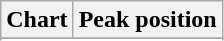<table class="wikitable sortable" border="1">
<tr>
<th>Chart</th>
<th>Peak position</th>
</tr>
<tr>
</tr>
<tr>
</tr>
<tr>
</tr>
<tr>
</tr>
<tr>
</tr>
<tr>
</tr>
</table>
